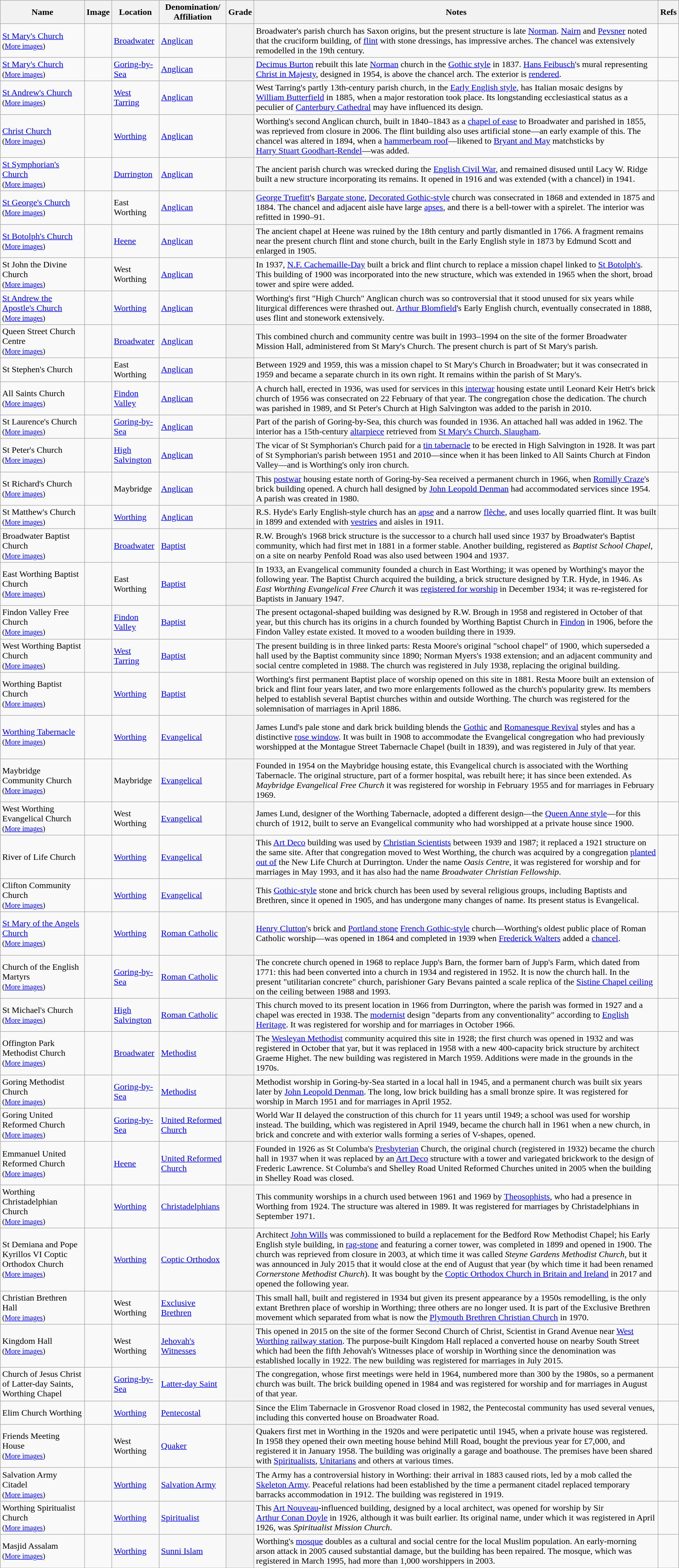<table class="wikitable sortable">
<tr>
<th align="center">Name</th>
<th align="center" class="unsortable">Image</th>
<th align="center">Location</th>
<th align="center">Denomination/<br>Affiliation</th>
<th align="center">Grade</th>
<th align="center" class="unsortable">Notes</th>
<th align="center" class="unsortable">Refs</th>
</tr>
<tr>
<td><a href='#'>St Mary's Church</a><br><small>(<a href='#'>More images</a>)</small></td>
<td></td>
<td><a href='#'>Broadwater</a><br></td>
<td><a href='#'>Anglican</a></td>
<th></th>
<td>Broadwater's parish church has Saxon origins, but the present structure is late <a href='#'>Norman</a>.  <a href='#'>Nairn</a> and <a href='#'>Pevsner</a> noted that the cruciform building, of <a href='#'>flint</a> with stone dressings, has impressive arches.  The chancel was extensively remodelled in the 19th century.</td>
<td><br><br></td>
</tr>
<tr>
<td><a href='#'>St Mary's Church</a><br><small>(<a href='#'>More images</a>)</small></td>
<td></td>
<td><a href='#'>Goring-by-Sea</a><br></td>
<td><a href='#'>Anglican</a></td>
<th></th>
<td><a href='#'>Decimus Burton</a> rebuilt this late <a href='#'>Norman</a> church in the <a href='#'>Gothic style</a> in 1837.  <a href='#'>Hans&nbsp;Feibusch</a>'s mural representing <a href='#'>Christ in Majesty</a>, designed in 1954, is above the chancel arch.  The exterior is <a href='#'>rendered</a>.</td>
<td><br><br></td>
</tr>
<tr>
<td><a href='#'>St Andrew's Church</a><br><small>(<a href='#'>More images</a>)</small></td>
<td></td>
<td><a href='#'>West Tarring</a><br></td>
<td><a href='#'>Anglican</a></td>
<th></th>
<td>West Tarring's partly 13th-century parish church, in the <a href='#'>Early English style</a>, has Italian mosaic designs by <a href='#'>William&nbsp;Butterfield</a> in 1885, when a major restoration took place.  Its longstanding ecclesiastical status as a peculier of <a href='#'>Canterbury Cathedral</a> may have influenced its design.</td>
<td><br><br></td>
</tr>
<tr>
<td><a href='#'>Christ Church</a><br><small>(<a href='#'>More images</a>)</small></td>
<td></td>
<td><a href='#'>Worthing</a><br></td>
<td><a href='#'>Anglican</a></td>
<th></th>
<td>Worthing's second Anglican church, built in 1840–1843 as a <a href='#'>chapel of ease</a> to Broadwater and parished in 1855, was reprieved from closure in 2006.  The flint building also uses artificial stone—an early example of this.  The chancel was altered in 1894, when a <a href='#'>hammerbeam roof</a>—likened to <a href='#'>Bryant and May</a> matchsticks by <a href='#'>Harry&nbsp;Stuart&nbsp;Goodhart-Rendel</a>—was added.</td>
<td><br><br><br></td>
</tr>
<tr>
<td><a href='#'>St Symphorian's Church</a><br><small>(<a href='#'>More images</a>)</small></td>
<td></td>
<td><a href='#'>Durrington</a><br></td>
<td><a href='#'>Anglican</a></td>
<th></th>
<td>The ancient parish church was wrecked during the <a href='#'>English Civil War</a>, and remained disused until Lacy W. Ridge built a new structure incorporating its remains.  It opened in 1916 and was extended (with a chancel) in 1941.</td>
<td><br><br></td>
</tr>
<tr>
<td><a href='#'>St George's Church</a><br><small>(<a href='#'>More images</a>)</small></td>
<td></td>
<td>East Worthing<br></td>
<td><a href='#'>Anglican</a></td>
<th></th>
<td><a href='#'>George Truefitt</a>'s <a href='#'>Bargate stone</a>, <a href='#'>Decorated Gothic-style</a> church was consecrated in 1868 and extended in 1875 and 1884.  The chancel and adjacent aisle have large <a href='#'>apses</a>, and there is a bell-tower with a spirelet.  The interior was refitted in 1990–91.</td>
<td><br><br><br></td>
</tr>
<tr>
<td><a href='#'>St Botolph's Church</a><br><small>(<a href='#'>More images</a>)</small></td>
<td></td>
<td><a href='#'>Heene</a><br></td>
<td><a href='#'>Anglican</a></td>
<th></th>
<td>The ancient chapel at Heene was ruined by the 18th century and partly dismantled in 1766.  A fragment remains near the present church flint and stone church, built in the Early English style in 1873 by Edmund Scott and enlarged in 1905.</td>
<td><br><br><br></td>
</tr>
<tr>
<td>St John the Divine Church<br><small>(<a href='#'>More images</a>)</small></td>
<td></td>
<td>West Worthing<br></td>
<td><a href='#'>Anglican</a></td>
<th></th>
<td>In 1937, <a href='#'>N.F. Cachemaille-Day</a> built a brick and flint church to replace a mission chapel linked to <a href='#'>St Botolph's</a>.  This building of 1900 was incorporated into the new structure, which was extended in 1965 when the short, broad tower and spire were added.</td>
<td><br><br></td>
</tr>
<tr>
<td><a href='#'>St Andrew the Apostle's Church</a><br><small>(<a href='#'>More images</a>)</small></td>
<td></td>
<td><a href='#'>Worthing</a><br></td>
<td><a href='#'>Anglican</a></td>
<th></th>
<td>Worthing's first "High Church" Anglican church was so controversial that it stood unused for six years while liturgical differences were thrashed out.  <a href='#'>Arthur&nbsp;Blomfield</a>'s Early English church, eventually consecrated in 1888, uses flint and stonework extensively.</td>
<td><br><br><br></td>
</tr>
<tr>
<td>Queen Street Church Centre<br><small>(<a href='#'>More images</a>)</small></td>
<td></td>
<td><a href='#'>Broadwater</a><br></td>
<td><a href='#'>Anglican</a></td>
<th align="center"></th>
<td>This combined church and community centre was built in 1993–1994 on the site of the former Broadwater Mission Hall, administered from St Mary's Church.  The present church is part of St Mary's parish.</td>
<td><br></td>
</tr>
<tr>
<td>St Stephen's Church</td>
<td></td>
<td>East Worthing<br></td>
<td><a href='#'>Anglican</a></td>
<th align="center"></th>
<td>Between 1929 and 1959, this was a mission chapel to St Mary's Church in Broadwater; but it was consecrated in 1959 and became a separate church in its own right.  It remains within the parish of St Mary's.</td>
<td><br></td>
</tr>
<tr>
<td>All Saints Church<br><small>(<a href='#'>More images</a>)</small></td>
<td></td>
<td><a href='#'>Findon Valley</a><br></td>
<td><a href='#'>Anglican</a></td>
<th align="center"></th>
<td>A church hall, erected in 1936, was used for services in this <a href='#'>interwar</a> housing estate until Leonard Keir Hett's brick church of 1956 was consecrated on 22 February of that year.  The congregation chose the dedication.  The church was parished in 1989, and St Peter's Church at High Salvington was added to the parish in 2010.</td>
<td><br></td>
</tr>
<tr>
<td>St Laurence's Church<br><small>(<a href='#'>More images</a>)</small></td>
<td></td>
<td><a href='#'>Goring-by-Sea</a><br></td>
<td><a href='#'>Anglican</a></td>
<th align="center"></th>
<td>Part of the parish of Goring-by-Sea, this church was founded in 1936.  An attached hall was added in 1962.  The interior has a 15th-century <a href='#'>altarpiece</a> retrieved from <a href='#'>St Mary's Church, Slaugham</a>.</td>
<td></td>
</tr>
<tr>
<td>St Peter's Church<br><small>(<a href='#'>More images</a>)</small></td>
<td></td>
<td><a href='#'>High Salvington</a><br></td>
<td><a href='#'>Anglican</a></td>
<th align="center"></th>
<td>The vicar of St Symphorian's Church paid for a <a href='#'>tin tabernacle</a> to be erected in High Salvington in 1928.  It was part of St Symphorian's parish between 1951 and 2010—since when it has been linked to All Saints Church at Findon Valley—and is Worthing's only iron church.</td>
<td><br><br></td>
</tr>
<tr>
<td>St Richard's Church<br><small>(<a href='#'>More images</a>)</small></td>
<td></td>
<td>Maybridge<br></td>
<td><a href='#'>Anglican</a></td>
<th align="center"></th>
<td>This <a href='#'>postwar</a> housing estate north of Goring-by-Sea received a permanent church in 1966, when <a href='#'>Romilly&nbsp;Craze</a>'s brick building opened.  A church hall designed by <a href='#'>John Leopold Denman</a> had accommodated services since 1954.  A parish was created in 1980.</td>
<td><br></td>
</tr>
<tr>
<td>St Matthew's Church<br><small>(<a href='#'>More images</a>)</small></td>
<td></td>
<td><a href='#'>Worthing</a><br></td>
<td><a href='#'>Anglican</a></td>
<th align="center"></th>
<td>R.S. Hyde's Early English-style church has an <a href='#'>apse</a> and a narrow <a href='#'>flèche</a>, and uses locally quarried flint.  It was built in 1899 and extended with <a href='#'>vestries</a> and aisles in 1911.</td>
<td><br><br></td>
</tr>
<tr>
<td>Broadwater Baptist Church<br><small>(<a href='#'>More images</a>)</small></td>
<td></td>
<td><a href='#'>Broadwater</a><br></td>
<td><a href='#'>Baptist</a></td>
<th align="center"></th>
<td>R.W. Brough's 1968 brick structure is the successor to a church hall used since 1937 by Broadwater's Baptist community, which had first met in 1881 in a former stable.  Another building, registered as <em>Baptist School Chapel</em>, on a site on nearby Penfold Road was also used between 1904 and 1937.</td>
<td><br><br><br></td>
</tr>
<tr>
<td>East Worthing Baptist Church<br><small>(<a href='#'>More images</a>)</small></td>
<td></td>
<td>East Worthing<br></td>
<td><a href='#'>Baptist</a></td>
<th align="center"></th>
<td>In 1933, an Evangelical community founded a church in East Worthing; it was opened by Worthing's mayor the following year.  The Baptist Church acquired the building, a brick structure designed by T.R. Hyde, in 1946.  As <em>East Worthing Evangelical Free Church</em> it was <a href='#'>registered for worship</a> in December 1934; it was re-registered for Baptists in January 1947.</td>
<td><br><br></td>
</tr>
<tr>
<td>Findon Valley Free Church<br><small>(<a href='#'>More images</a>)</small></td>
<td></td>
<td><a href='#'>Findon Valley</a><br></td>
<td><a href='#'>Baptist</a></td>
<th align="center"></th>
<td>The present octagonal-shaped building was designed by R.W. Brough in 1958 and registered in October of that year, but this church has its origins in a church founded by Worthing Baptist Church in <a href='#'>Findon</a> in 1906, before the Findon Valley estate existed.  It moved to a wooden building there in 1939.</td>
<td><br><br><br></td>
</tr>
<tr>
<td>West Worthing Baptist Church<br><small>(<a href='#'>More images</a>)</small></td>
<td></td>
<td><a href='#'>West Tarring</a><br></td>
<td><a href='#'>Baptist</a></td>
<th align="center"></th>
<td>The present building is in three linked parts: Resta Moore's original "school chapel" of 1900, which superseded a hall used by the Baptist community since 1890; Norman Myers's 1938 extension; and an adjacent community and social centre completed in 1988.  The church was registered in July 1938, replacing the original building.</td>
<td><br><br></td>
</tr>
<tr>
<td>Worthing Baptist Church<br><small>(<a href='#'>More images</a>)</small></td>
<td></td>
<td><a href='#'>Worthing</a><br></td>
<td><a href='#'>Baptist</a></td>
<th align="center"></th>
<td>Worthing's first permanent Baptist place of worship opened on this site in 1881.  Resta Moore built an extension of brick and flint four years later, and two more enlargements followed as the church's popularity grew.  Its members helped to establish several Baptist churches within and outside Worthing.  The church was registered for the solemnisation of marriages in April 1886.</td>
<td><br><br></td>
</tr>
<tr>
<td><a href='#'>Worthing Tabernacle</a><br><small>(<a href='#'>More images</a>)</small></td>
<td></td>
<td><a href='#'>Worthing</a><br></td>
<td><a href='#'>Evangelical</a></td>
<th></th>
<td>James Lund's pale stone and dark brick building blends the <a href='#'>Gothic</a> and <a href='#'>Romanesque Revival</a> styles and has a distinctive <a href='#'>rose window</a>.  It was built in 1908 to accommodate the Evangelical congregation who had previously worshipped at the Montague Street Tabernacle Chapel (built in 1839), and was registered in July of that year.</td>
<td><br><br><br><br></td>
</tr>
<tr>
<td>Maybridge Community Church<br><small>(<a href='#'>More images</a>)</small></td>
<td></td>
<td>Maybridge<br></td>
<td><a href='#'>Evangelical</a></td>
<th align="center"></th>
<td>Founded in 1954 on the Maybridge housing estate, this Evangelical church is associated with the Worthing Tabernacle.  The original structure, part of a former hospital, was rebuilt here; it has since been extended.  As <em>Maybridge Evangelical Free Church</em> it was registered for worship in February 1955 and for marriages in February 1969.</td>
<td><br></td>
</tr>
<tr>
<td>West Worthing Evangelical Church<br><small>(<a href='#'>More images</a>)</small></td>
<td></td>
<td>West Worthing<br></td>
<td><a href='#'>Evangelical</a></td>
<th align="center"></th>
<td>James Lund, designer of the Worthing Tabernacle, adopted a different design—the <a href='#'>Queen Anne style</a>—for this church of 1912, built to serve an Evangelical community who had worshipped at a private house since 1900.</td>
<td><br></td>
</tr>
<tr>
<td>River of Life Church</td>
<td></td>
<td><a href='#'>Worthing</a><br></td>
<td><a href='#'>Evangelical</a></td>
<th align="center"></th>
<td>This <a href='#'>Art Deco</a> building was used by <a href='#'>Christian Scientists</a> between 1939 and 1987; it replaced a 1921 structure on the same site.  After that congregation moved to West Worthing, the church was acquired by a congregation <a href='#'>planted out of</a> the New Life Church at Durrington.  Under the name <em>Oasis Centre</em>, it was registered for worship and for marriages in May 1993, and it has also had the name <em>Broadwater Christian Fellowship</em>.</td>
<td><br><br><br></td>
</tr>
<tr>
<td>Clifton Community Church<br><small>(<a href='#'>More images</a>)</small></td>
<td></td>
<td><a href='#'>Worthing</a><br></td>
<td><a href='#'>Evangelical</a></td>
<th align="center"></th>
<td>This <a href='#'>Gothic-style</a> stone and brick church has been used by several religious groups, including Baptists and Brethren, since it opened in 1905, and has undergone many changes of name.  Its present status is Evangelical.</td>
<td><br><br>	</td>
</tr>
<tr>
<td><a href='#'>St Mary of the Angels Church</a><br><small>(<a href='#'>More images</a>)</small></td>
<td></td>
<td><a href='#'>Worthing</a><br></td>
<td><a href='#'>Roman Catholic</a></td>
<th></th>
<td><a href='#'>Henry&nbsp;Clutton</a>'s brick and <a href='#'>Portland stone</a> <a href='#'>French Gothic-style</a> church—Worthing's oldest public place of Roman Catholic worship—was opened in 1864 and completed in 1939 when <a href='#'>Frederick Walters</a> added a <a href='#'>chancel</a>.</td>
<td><br><br><br><br></td>
</tr>
<tr>
<td>Church of the English Martyrs<br><small>(<a href='#'>More images</a>)</small></td>
<td></td>
<td><a href='#'>Goring-by-Sea</a><br></td>
<td><a href='#'>Roman Catholic</a></td>
<th align="center"></th>
<td>The concrete church opened in 1968 to replace Jupp's Barn, the former barn of Jupp's Farm, which dated from 1771: this had been converted into a church in 1934 and registered in 1952.  It is now the church hall.  In the present "utilitarian concrete" church, parishioner Gary Bevans painted a scale replica of the <a href='#'>Sistine Chapel ceiling</a> on the ceiling between 1988 and 1993.</td>
<td><br><br></td>
</tr>
<tr>
<td>St Michael's Church<br><small>(<a href='#'>More images</a>)</small></td>
<td></td>
<td><a href='#'>High Salvington</a><br></td>
<td><a href='#'>Roman Catholic</a></td>
<th align="center"></th>
<td>This church moved to its present location in 1966 from Durrington, where the parish was formed in 1927 and a chapel was erected in 1938.  The <a href='#'>modernist</a> design "departs from any conventionality" according to <a href='#'>English Heritage</a>.  It was registered for worship and for marriages in October 1966.</td>
<td><br><br><br></td>
</tr>
<tr>
<td>Offington Park Methodist Church<br><small>(<a href='#'>More images</a>)</small></td>
<td></td>
<td><a href='#'>Broadwater</a><br></td>
<td><a href='#'>Methodist</a></td>
<th align="center"></th>
<td>The <a href='#'>Wesleyan Methodist</a> community acquired this site in 1928; the first church was opened in 1932 and was registered in October that yar, but it was replaced in 1958 with a new 400-capacity brick structure by architect Graeme Highet.  The new building was registered in March 1959.  Additions were made in the grounds in the 1970s.</td>
<td><br><br><br></td>
</tr>
<tr>
<td>Goring Methodist Church<br><small>(<a href='#'>More images</a>)</small></td>
<td></td>
<td><a href='#'>Goring-by-Sea</a><br></td>
<td><a href='#'>Methodist</a></td>
<th align="center"></th>
<td>Methodist worship in Goring-by-Sea started in a local hall in 1945, and a permanent church was built six years later by <a href='#'>John&nbsp;Leopold&nbsp;Denman</a>.  The long, low brick building has a small bronze spire.  It was registered for worship in March 1951 and for marriages in April 1952.</td>
<td><br><br><br></td>
</tr>
<tr>
<td>Goring United Reformed Church<br><small>(<a href='#'>More images</a>)</small></td>
<td></td>
<td><a href='#'>Goring-by-Sea</a><br></td>
<td><a href='#'>United Reformed Church</a></td>
<th align="center"></th>
<td>World War II delayed the construction of this church for 11 years until 1949; a school was used for worship instead.  The building, which was registered in April 1949, became the church hall in 1961 when a new church, in brick and concrete and with exterior walls forming a series of V-shapes, opened.</td>
<td><br><br></td>
</tr>
<tr>
<td>Emmanuel United Reformed Church<br><small>(<a href='#'>More images</a>)</small></td>
<td></td>
<td><a href='#'>Heene</a><br></td>
<td><a href='#'>United Reformed Church</a></td>
<th align="center"></th>
<td>Founded in 1926 as St Columba's <a href='#'>Presbyterian</a> Church, the original church (registered in 1932) became the church hall in 1937 when it was replaced by an <a href='#'>Art Deco</a> structure with a tower and variegated brickwork to the design of Frederic Lawrence.  St Columba's and Shelley Road United Reformed Churches united in 2005 when the building in Shelley Road was closed.</td>
<td><br><br><br></td>
</tr>
<tr>
<td>Worthing Christadelphian Church<br><small>(<a href='#'>More images</a>)</small></td>
<td></td>
<td><a href='#'>Worthing</a><br></td>
<td><a href='#'>Christadelphians</a></td>
<th align="center"></th>
<td>This community worships in a church used between 1961 and 1969 by <a href='#'>Theosophists</a>, who had a presence in Worthing from 1924.  The structure was altered in 1989.  It was registered for marriages by Christadelphians in September 1971.</td>
<td><br><br></td>
</tr>
<tr>
<td>St Demiana and Pope Kyrillos VI Coptic Orthodox Church<br><small>(<a href='#'>More images</a>)</small></td>
<td></td>
<td><a href='#'>Worthing</a><br></td>
<td><a href='#'>Coptic Orthodox</a></td>
<th align="center"></th>
<td>Architect <a href='#'>John Wills</a> was commissioned to build a replacement for the Bedford Row Methodist Chapel; his Early English style building, in <a href='#'>rag-stone</a> and featuring a corner tower, was completed in 1899 and opened in 1900.  The church was reprieved from closure in 2003, at which time it was called <em>Steyne Gardens Methodist Church</em>, but it was announced in July 2015 that it would close at the end of August that year (by which time it had been renamed <em>Cornerstone Methodist Church</em>).  It was bought by the <a href='#'>Coptic Orthodox Church in Britain and Ireland</a> in 2017 and opened the following year.</td>
<td><br><br><br></td>
</tr>
<tr>
<td>Christian Brethren Hall<br><small>(<a href='#'>More images</a>)</small></td>
<td></td>
<td>West Worthing<br></td>
<td><a href='#'>Exclusive Brethren</a></td>
<th align="center"></th>
<td>This small hall, built and registered in 1934 but given its present appearance by a 1950s remodelling, is the only extant Brethren place of worship in Worthing; three others are no longer used.  It is part of the Exclusive Brethren movement which separated from what is now the <a href='#'>Plymouth Brethren Christian Church</a> in 1970.</td>
<td><br></td>
</tr>
<tr>
<td>Kingdom Hall<br><small>(<a href='#'>More images</a>)</small></td>
<td></td>
<td>West Worthing<br></td>
<td><a href='#'>Jehovah's Witnesses</a></td>
<th align="center"></th>
<td>This opened in 2015 on the site of the former Second Church of Christ, Scientist in Grand Avenue near <a href='#'>West Worthing railway station</a>.  The purpose-built Kingdom Hall replaced a converted house on nearby South Street which had been the fifth Jehovah's Witnesses place of worship in Worthing since the denomination was established locally in 1922.  The new building was registered for marriages in July 2015.</td>
<td><br></td>
</tr>
<tr>
<td>Church of Jesus Christ of Latter-day Saints, Worthing Chapel</td>
<td></td>
<td><a href='#'>Goring-by-Sea</a><br></td>
<td><a href='#'>Latter-day Saint</a></td>
<th align="center"></th>
<td>The congregation, whose first meetings were held in 1964, numbered more than 300 by the 1980s, so a permanent church was built.  The brick building opened in 1984 and was registered for worship and for marriages in August of that year.</td>
<td><br></td>
</tr>
<tr>
<td>Elim Church Worthing</td>
<td></td>
<td><a href='#'>Worthing</a><br></td>
<td><a href='#'>Pentecostal</a></td>
<th align="center"></th>
<td>Since the Elim Tabernacle in Grosvenor Road closed in 1982, the Pentecostal community has used several venues, including this converted house on Broadwater Road.</td>
<td><br></td>
</tr>
<tr>
<td>Friends Meeting House<br><small>(<a href='#'>More images</a>)</small></td>
<td></td>
<td>West Worthing<br></td>
<td><a href='#'>Quaker</a></td>
<th align="center"></th>
<td>Quakers first met in Worthing in the 1920s and were peripatetic until 1945, when a private house was registered.  In 1958 they opened their own meeting house behind Mill Road, bought the previous year for £7,000, and registered it in January 1958.  The building was originally a garage and boathouse.  The premises have been shared with <a href='#'>Spiritualists</a>, <a href='#'>Unitarians</a> and others at various times.</td>
<td><br><br></td>
</tr>
<tr>
<td>Salvation Army Citadel<br><small>(<a href='#'>More images</a>)</small></td>
<td></td>
<td><a href='#'>Worthing</a><br></td>
<td><a href='#'>Salvation Army</a></td>
<th align="center"></th>
<td>The Army has a controversial history in Worthing: their arrival in 1883 caused riots, led by a mob called the <a href='#'>Skeleton Army</a>.  Peaceful relations had been established by the time a permanent citadel replaced temporary barracks accommodation in 1912.  The building was registered in 1919.</td>
<td><br><br><br></td>
</tr>
<tr>
<td>Worthing Spiritualist Church<br><small>(<a href='#'>More images</a>)</small></td>
<td></td>
<td><a href='#'>Worthing</a><br></td>
<td><a href='#'>Spiritualist</a></td>
<th align="center"></th>
<td>This <a href='#'>Art Nouveau</a>-influenced building, designed by a local architect, was opened for worship by Sir <a href='#'>Arthur&nbsp;Conan&nbsp;Doyle</a> in 1926, although it was built earlier.  Its original name, under which it was registered in April 1926, was <em>Spiritualist Mission Church</em>.</td>
<td><br><br></td>
</tr>
<tr>
<td>Masjid Assalam<br><small>(<a href='#'>More images</a>)</small></td>
<td></td>
<td><a href='#'>Worthing</a><br></td>
<td><a href='#'>Sunni Islam</a></td>
<th align="center"></th>
<td>Worthing's <a href='#'>mosque</a> doubles as a cultural and social centre for the local Muslim population.  An early-morning arson attack in 2005 caused substantial damage, but the building has been repaired.  The mosque, which was registered in March 1995, had more than 1,000 worshippers in 2003.</td>
<td><br></td>
</tr>
<tr>
</tr>
</table>
